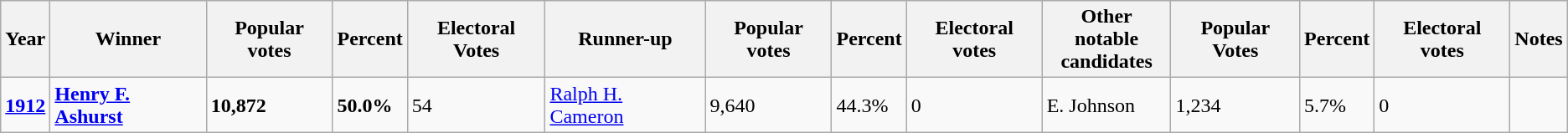<table class="wikitable sortable">
<tr>
<th data-sort-type="number">Year</th>
<th>Winner</th>
<th data-sort-type="number">Popular votes</th>
<th data-sort-type="number">Percent</th>
<th>Electoral Votes</th>
<th>Runner-up</th>
<th data-sort-type="number">Popular votes</th>
<th data-sort-type="number">Percent</th>
<th>Electoral votes</th>
<th>Other notable<br>candidates</th>
<th data-sort-type="number">Popular Votes</th>
<th data-sort-type="number">Percent</th>
<th>Electoral votes</th>
<th class="unsortable">Notes</th>
</tr>
<tr>
<td><strong><a href='#'>1912</a></strong></td>
<td><strong><a href='#'>Henry F. Ashurst</a></strong></td>
<td><strong>10,872</strong></td>
<td><strong>50.0%</strong></td>
<td>54</td>
<td><a href='#'>Ralph H. Cameron</a></td>
<td>9,640</td>
<td>44.3%</td>
<td>0</td>
<td>E. Johnson</td>
<td>1,234</td>
<td>5.7%</td>
<td>0</td>
<td></td>
</tr>
</table>
